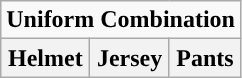<table class="wikitable">
<tr>
<td align="center" Colspan="3"><strong>Uniform Combination</strong></td>
</tr>
<tr align="center">
<th>Helmet</th>
<th>Jersey</th>
<th>Pants</th>
</tr>
</table>
